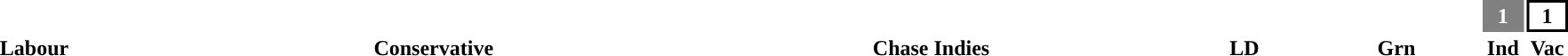<table style="width:100%; text-align:center;">
<tr style="color:white;">
<td style="background-color:"><strong>17</strong></td>
<td style="background-color:"><strong>14</strong></td>
<td style="background-color:"><strong>5</strong></td>
<td style="background-color:"><strong>2</strong></td>
<td style="background-color:"><strong>1</strong></td>
<td style="background-color:gray; width:2.5%;"><strong>1</strong></td>
<td style="color:black; border:2px solid black; width:2.5%;"><strong>1</strong></td>
</tr>
<tr>
<td><span><strong>Labour</strong></span></td>
<td><span><strong>Conservative</strong></span></td>
<td><span><strong>Chase Indies</strong></span></td>
<td><span><strong>LD</strong></span></td>
<td><span><strong>Grn</strong></span></td>
<td><span><strong>Ind</strong></span></td>
<td><span><strong>Vac</strong></span></td>
</tr>
</table>
